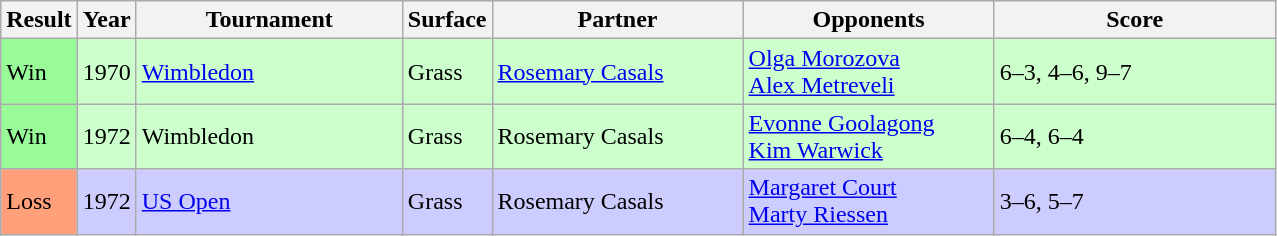<table class="sortable wikitable">
<tr>
<th style="width:40px">Result</th>
<th style="width:30px">Year</th>
<th style="width:170px">Tournament</th>
<th style="width:50px">Surface</th>
<th style="width:160px">Partner</th>
<th style="width:160px">Opponents</th>
<th style="width:180px" class="unsortable">Score</th>
</tr>
<tr style="background:#cfc;">
<td style="background:#98fb98;">Win</td>
<td>1970</td>
<td><a href='#'>Wimbledon</a></td>
<td>Grass</td>
<td> <a href='#'>Rosemary Casals</a></td>
<td> <a href='#'>Olga Morozova</a><br>  <a href='#'>Alex Metreveli</a></td>
<td>6–3, 4–6, 9–7</td>
</tr>
<tr style="background:#cfc;">
<td style="background:#98fb98;">Win</td>
<td>1972</td>
<td>Wimbledon</td>
<td>Grass</td>
<td> Rosemary Casals</td>
<td> <a href='#'>Evonne Goolagong</a><br>  <a href='#'>Kim Warwick</a></td>
<td>6–4, 6–4</td>
</tr>
<tr style="background:#ccf;">
<td style="background:#ffa07a;">Loss</td>
<td>1972</td>
<td><a href='#'>US Open</a></td>
<td>Grass</td>
<td> Rosemary Casals</td>
<td> <a href='#'>Margaret Court</a><br>  <a href='#'>Marty Riessen</a></td>
<td>3–6, 5–7</td>
</tr>
</table>
